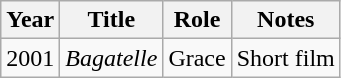<table class="wikitable">
<tr>
<th>Year</th>
<th>Title</th>
<th>Role</th>
<th>Notes</th>
</tr>
<tr>
<td>2001</td>
<td><em>Bagatelle</em></td>
<td>Grace</td>
<td>Short film</td>
</tr>
</table>
